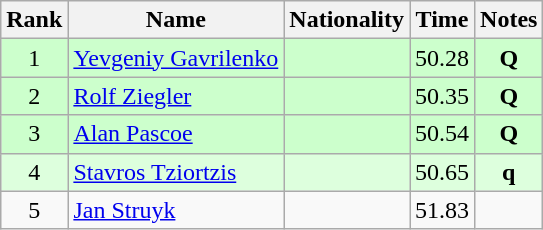<table class="wikitable sortable" style="text-align:center">
<tr>
<th>Rank</th>
<th>Name</th>
<th>Nationality</th>
<th>Time</th>
<th>Notes</th>
</tr>
<tr bgcolor=ccffcc>
<td>1</td>
<td align=left><a href='#'>Yevgeniy Gavrilenko</a></td>
<td align=left></td>
<td>50.28</td>
<td><strong>Q</strong></td>
</tr>
<tr bgcolor=ccffcc>
<td>2</td>
<td align=left><a href='#'>Rolf Ziegler</a></td>
<td align=left></td>
<td>50.35</td>
<td><strong>Q</strong></td>
</tr>
<tr bgcolor=ccffcc>
<td>3</td>
<td align=left><a href='#'>Alan Pascoe</a></td>
<td align=left></td>
<td>50.54</td>
<td><strong>Q</strong></td>
</tr>
<tr bgcolor=ddffdd>
<td>4</td>
<td align=left><a href='#'>Stavros Tziortzis</a></td>
<td align=left></td>
<td>50.65</td>
<td><strong>q</strong></td>
</tr>
<tr>
<td>5</td>
<td align=left><a href='#'>Jan Struyk</a></td>
<td align=left></td>
<td>51.83</td>
<td></td>
</tr>
</table>
